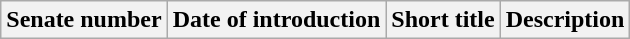<table class=wikitable>
<tr valign=bottom>
<th>Senate number</th>
<th>Date of introduction</th>
<th>Short title</th>
<th>Description</th>
</tr>
</table>
